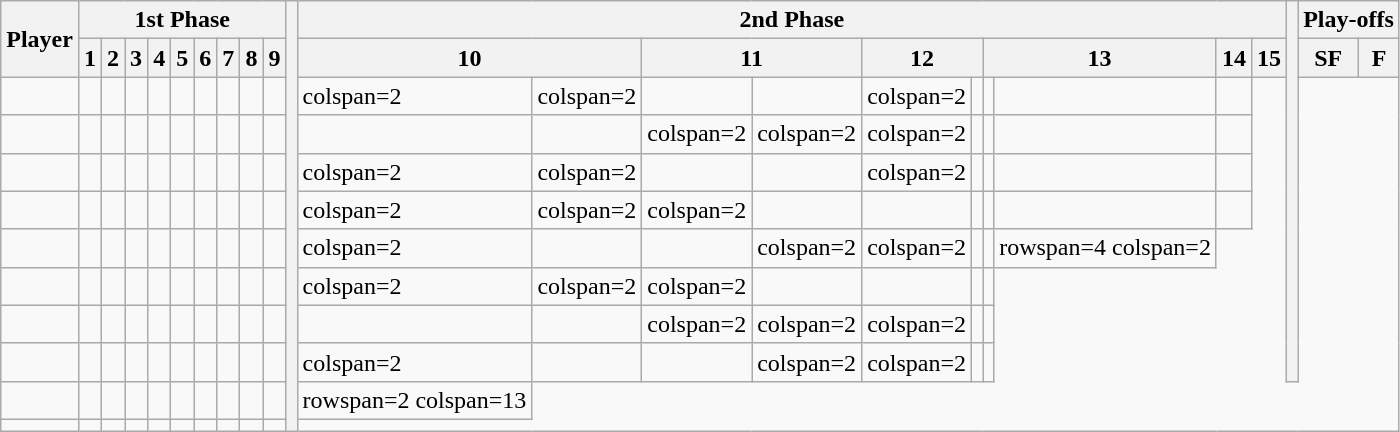<table class="wikitable">
<tr>
<th rowspan=2>Player</th>
<th colspan=9>1st Phase</th>
<th rowspan=12></th>
<th colspan=10>2nd Phase</th>
<th rowspan=10></th>
<th colspan=2>Play-offs</th>
</tr>
<tr>
<th>1</th>
<th>2</th>
<th>3</th>
<th>4</th>
<th>5</th>
<th>6</th>
<th>7</th>
<th>8</th>
<th>9</th>
<th colspan=2>10</th>
<th colspan=2>11</th>
<th colspan=2>12</th>
<th colspan=2>13</th>
<th>14</th>
<th>15</th>
<th>SF</th>
<th>F</th>
</tr>
<tr>
<td> </td>
<td></td>
<td></td>
<td></td>
<td></td>
<td></td>
<td></td>
<td></td>
<td></td>
<td></td>
<td>colspan=2 </td>
<td>colspan=2 </td>
<td></td>
<td></td>
<td>colspan=2 </td>
<td></td>
<td></td>
<td></td>
<td></td>
</tr>
<tr>
<td> </td>
<td></td>
<td></td>
<td></td>
<td></td>
<td></td>
<td></td>
<td></td>
<td></td>
<td></td>
<td></td>
<td></td>
<td>colspan=2 </td>
<td>colspan=2 </td>
<td>colspan=2 </td>
<td></td>
<td></td>
<td></td>
<td></td>
</tr>
<tr>
<td> </td>
<td></td>
<td></td>
<td></td>
<td></td>
<td></td>
<td></td>
<td></td>
<td></td>
<td></td>
<td>colspan=2 </td>
<td>colspan=2 </td>
<td></td>
<td></td>
<td>colspan=2 </td>
<td></td>
<td></td>
<td></td>
<td></td>
</tr>
<tr>
<td> </td>
<td></td>
<td></td>
<td></td>
<td></td>
<td></td>
<td></td>
<td></td>
<td></td>
<td></td>
<td>colspan=2 </td>
<td>colspan=2 </td>
<td>colspan=2 </td>
<td></td>
<td></td>
<td></td>
<td></td>
<td></td>
<td></td>
</tr>
<tr>
<td> </td>
<td></td>
<td></td>
<td></td>
<td></td>
<td></td>
<td></td>
<td></td>
<td></td>
<td></td>
<td>colspan=2 </td>
<td></td>
<td></td>
<td>colspan=2 </td>
<td>colspan=2 </td>
<td></td>
<td></td>
<td>rowspan=4 colspan=2 </td>
</tr>
<tr>
<td> </td>
<td></td>
<td></td>
<td></td>
<td></td>
<td></td>
<td></td>
<td></td>
<td></td>
<td></td>
<td>colspan=2 </td>
<td>colspan=2 </td>
<td>colspan=2 </td>
<td></td>
<td></td>
<td></td>
<td></td>
</tr>
<tr>
<td> </td>
<td></td>
<td></td>
<td></td>
<td></td>
<td></td>
<td></td>
<td></td>
<td></td>
<td></td>
<td></td>
<td></td>
<td>colspan=2 </td>
<td>colspan=2 </td>
<td>colspan=2 </td>
<td></td>
<td></td>
</tr>
<tr>
<td> </td>
<td></td>
<td></td>
<td></td>
<td></td>
<td></td>
<td></td>
<td></td>
<td></td>
<td></td>
<td>colspan=2 </td>
<td></td>
<td></td>
<td>colspan=2 </td>
<td>colspan=2 </td>
<td></td>
<td></td>
</tr>
<tr>
<td> </td>
<td></td>
<td></td>
<td></td>
<td></td>
<td></td>
<td></td>
<td></td>
<td></td>
<td></td>
<td>rowspan=2 colspan=13 </td>
</tr>
<tr>
<td> </td>
<td></td>
<td></td>
<td></td>
<td></td>
<td></td>
<td></td>
<td></td>
<td></td>
<td></td>
</tr>
</table>
